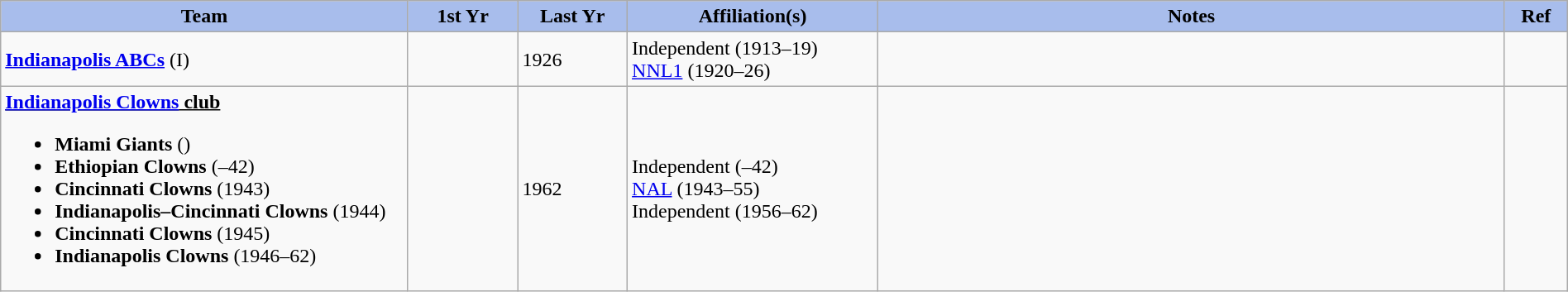<table class="wikitable" style="width: 100%">
<tr>
<th style="background:#a8bdec; width:26%;">Team</th>
<th style="width:7%; background:#a8bdec;">1st Yr</th>
<th style="width:7%; background:#a8bdec;">Last Yr</th>
<th style="width:16%; background:#a8bdec;">Affiliation(s)</th>
<th style="width:40%; background:#a8bdec;">Notes</th>
<th style="width:4%; background:#a8bdec;">Ref</th>
</tr>
<tr>
<td><strong><a href='#'>Indianapolis ABCs</a></strong> (I)</td>
<td></td>
<td>1926</td>
<td>Independent (1913–19)<br><a href='#'>NNL1</a> (1920–26)</td>
<td></td>
<td></td>
</tr>
<tr id="Indianapolis Clowns">
<td><u><strong><a href='#'>Indianapolis Clowns</a> club</strong></u><br><ul><li><strong>Miami Giants</strong> ()</li><li><strong>Ethiopian Clowns</strong> (–42)</li><li><strong>Cincinnati Clowns</strong> (1943)</li><li><strong>Indianapolis–Cincinnati Clowns</strong> (1944)</li><li><strong>Cincinnati Clowns</strong> (1945)</li><li><strong>Indianapolis Clowns</strong> (1946–62)</li></ul></td>
<td></td>
<td>1962</td>
<td>Independent (–42)<br><a href='#'>NAL</a> (1943–55)<br>Independent (1956–62)</td>
<td></td>
<td></td>
</tr>
</table>
